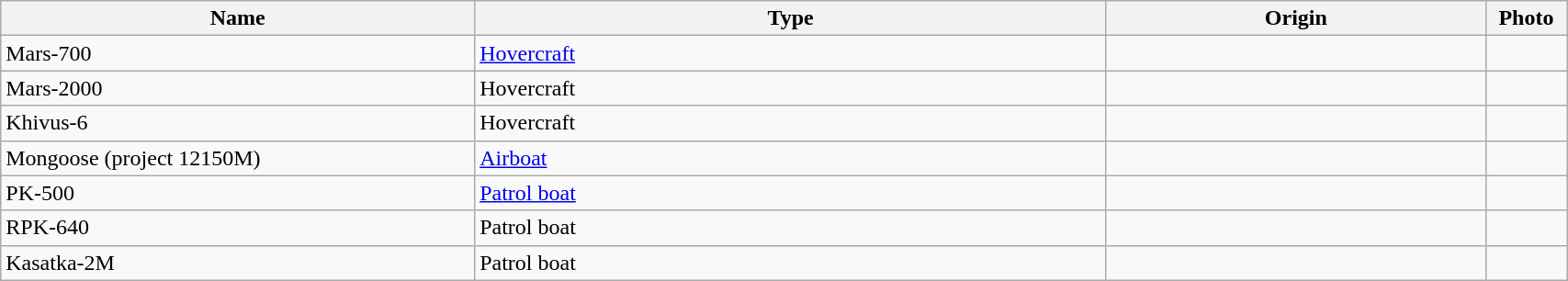<table class="wikitable" style="width:90%;">
<tr>
<th style="width:15%;">Name</th>
<th style="width:20%;">Type</th>
<th style="width:12%;">Origin</th>
<th style="width:1%;">Photo</th>
</tr>
<tr>
<td>Mars-700</td>
<td><a href='#'>Hovercraft</a></td>
<td></td>
<td></td>
</tr>
<tr>
<td>Mars-2000</td>
<td>Hovercraft</td>
<td></td>
<td></td>
</tr>
<tr>
<td>Khivus-6</td>
<td>Hovercraft</td>
<td></td>
<td></td>
</tr>
<tr>
<td>Mongoose (project 12150M)</td>
<td><a href='#'>Airboat</a></td>
<td></td>
<td></td>
</tr>
<tr>
<td>PK-500</td>
<td><a href='#'>Patrol boat</a></td>
<td></td>
<td></td>
</tr>
<tr>
<td>RPK-640</td>
<td>Patrol boat</td>
<td></td>
<td></td>
</tr>
<tr>
<td>Kasatka-2M</td>
<td>Patrol boat</td>
<td></td>
<td></td>
</tr>
</table>
